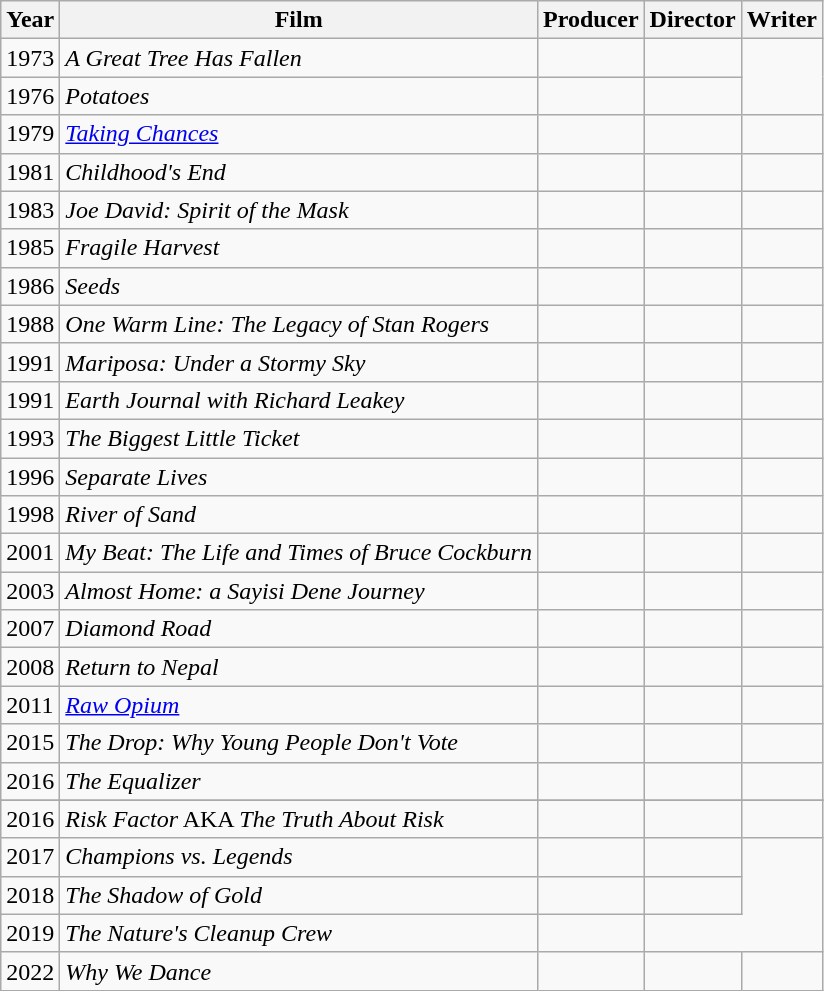<table class="wikitable sortable">
<tr>
<th>Year</th>
<th>Film</th>
<th>Producer</th>
<th>Director</th>
<th>Writer</th>
</tr>
<tr>
<td>1973</td>
<td><em>A Great Tree Has Fallen</em></td>
<td></td>
<td></td>
</tr>
<tr>
<td>1976</td>
<td><em>Potatoes</em></td>
<td></td>
<td></td>
</tr>
<tr>
<td>1979</td>
<td><em><a href='#'>Taking Chances</a></em></td>
<td></td>
<td></td>
<td></td>
</tr>
<tr>
<td>1981</td>
<td><em>Childhood's End</em></td>
<td></td>
<td></td>
<td></td>
</tr>
<tr>
<td>1983</td>
<td><em>Joe David: Spirit of the Mask</em></td>
<td></td>
<td></td>
<td></td>
</tr>
<tr>
<td>1985</td>
<td><em>Fragile Harvest</em></td>
<td></td>
<td></td>
<td></td>
</tr>
<tr>
<td>1986</td>
<td><em>Seeds</em></td>
<td></td>
<td></td>
<td></td>
</tr>
<tr>
<td>1988</td>
<td><em>One Warm Line: The Legacy of Stan Rogers</em></td>
<td></td>
<td></td>
<td></td>
</tr>
<tr>
<td>1991</td>
<td><em>Mariposa: Under a Stormy Sky</em></td>
<td></td>
<td></td>
<td></td>
</tr>
<tr>
<td>1991</td>
<td><em>Earth Journal with Richard Leakey</em></td>
<td></td>
<td></td>
<td></td>
</tr>
<tr>
<td>1993</td>
<td><em>The Biggest Little Ticket</em></td>
<td></td>
<td></td>
<td></td>
</tr>
<tr>
<td>1996</td>
<td><em>Separate Lives</em></td>
<td></td>
<td></td>
<td></td>
</tr>
<tr>
<td>1998</td>
<td><em>River of Sand</em></td>
<td></td>
<td></td>
<td></td>
</tr>
<tr>
<td>2001</td>
<td><em>My Beat: The Life and Times of Bruce Cockburn</em></td>
<td></td>
<td></td>
<td></td>
</tr>
<tr>
<td>2003</td>
<td><em>Almost Home: a Sayisi Dene Journey</em></td>
<td></td>
<td></td>
<td></td>
</tr>
<tr>
<td>2007</td>
<td><em>Diamond Road</em></td>
<td></td>
<td></td>
<td></td>
</tr>
<tr>
<td>2008</td>
<td><em>Return to Nepal</em></td>
<td></td>
<td></td>
<td></td>
</tr>
<tr>
<td>2011</td>
<td><em><a href='#'>Raw Opium</a></em></td>
<td></td>
<td></td>
<td></td>
</tr>
<tr>
<td>2015</td>
<td><em>The Drop: Why Young People Don't Vote</em></td>
<td></td>
<td></td>
<td></td>
</tr>
<tr>
<td>2016</td>
<td><em>The Equalizer</em></td>
<td></td>
<td></td>
<td></td>
</tr>
<tr>
</tr>
<tr>
<td>2016</td>
<td><em>Risk Factor</em> AKA <em>The Truth About Risk</em></td>
<td></td>
<td></td>
<td></td>
</tr>
<tr>
<td>2017</td>
<td><em>Champions vs. Legends</em></td>
<td></td>
<td></td>
</tr>
<tr>
<td>2018</td>
<td><em>The Shadow of Gold</em></td>
<td></td>
<td></td>
</tr>
<tr>
<td>2019</td>
<td><em>The Nature's Cleanup Crew</em></td>
<td></td>
</tr>
<tr>
<td>2022</td>
<td><em>Why We Dance</em></td>
<td></td>
<td></td>
<td></td>
</tr>
</table>
